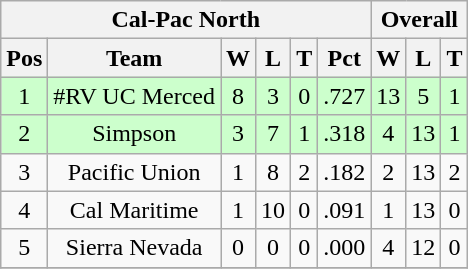<table class="wikitable" style="text-align:center;">
<tr>
<th colspan=6><strong>Cal-Pac North</strong></th>
<th colspan=3><strong>Overall</strong></th>
</tr>
<tr>
<th><strong>Pos</strong></th>
<th><strong>Team</strong></th>
<th><strong>W</strong></th>
<th><strong>L</strong></th>
<th><strong>T</strong></th>
<th><strong>Pct</strong></th>
<th><strong>W</strong></th>
<th><strong>L</strong></th>
<th><strong>T</strong></th>
</tr>
<tr style="background:#cfc;">
<td>1</td>
<td>#RV UC Merced</td>
<td>8</td>
<td>3</td>
<td>0</td>
<td>.727</td>
<td>13</td>
<td>5</td>
<td>1</td>
</tr>
<tr style="background:#cfc;">
<td>2</td>
<td>Simpson</td>
<td>3</td>
<td>7</td>
<td>1</td>
<td>.318</td>
<td>4</td>
<td>13</td>
<td>1</td>
</tr>
<tr>
<td>3</td>
<td>Pacific Union</td>
<td>1</td>
<td>8</td>
<td>2</td>
<td>.182</td>
<td>2</td>
<td>13</td>
<td>2</td>
</tr>
<tr>
<td>4</td>
<td>Cal Maritime</td>
<td>1</td>
<td>10</td>
<td>0</td>
<td>.091</td>
<td>1</td>
<td>13</td>
<td>0</td>
</tr>
<tr>
<td>5</td>
<td>Sierra Nevada</td>
<td>0</td>
<td>0</td>
<td>0</td>
<td>.000</td>
<td>4</td>
<td>12</td>
<td>0</td>
</tr>
<tr>
</tr>
</table>
